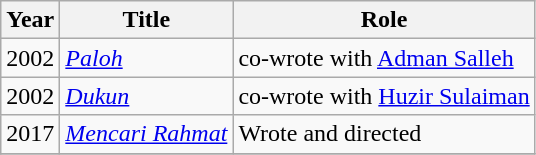<table class="wikitable">
<tr>
<th>Year</th>
<th>Title</th>
<th>Role</th>
</tr>
<tr>
<td>2002</td>
<td><em><a href='#'>Paloh</a></em></td>
<td>co-wrote with <a href='#'>Adman Salleh</a></td>
</tr>
<tr>
<td>2002</td>
<td><em><a href='#'>Dukun</a></em></td>
<td>co-wrote with <a href='#'>Huzir Sulaiman</a></td>
</tr>
<tr>
<td>2017</td>
<td><em><a href='#'>Mencari Rahmat</a></em></td>
<td>Wrote and directed</td>
</tr>
<tr>
</tr>
</table>
